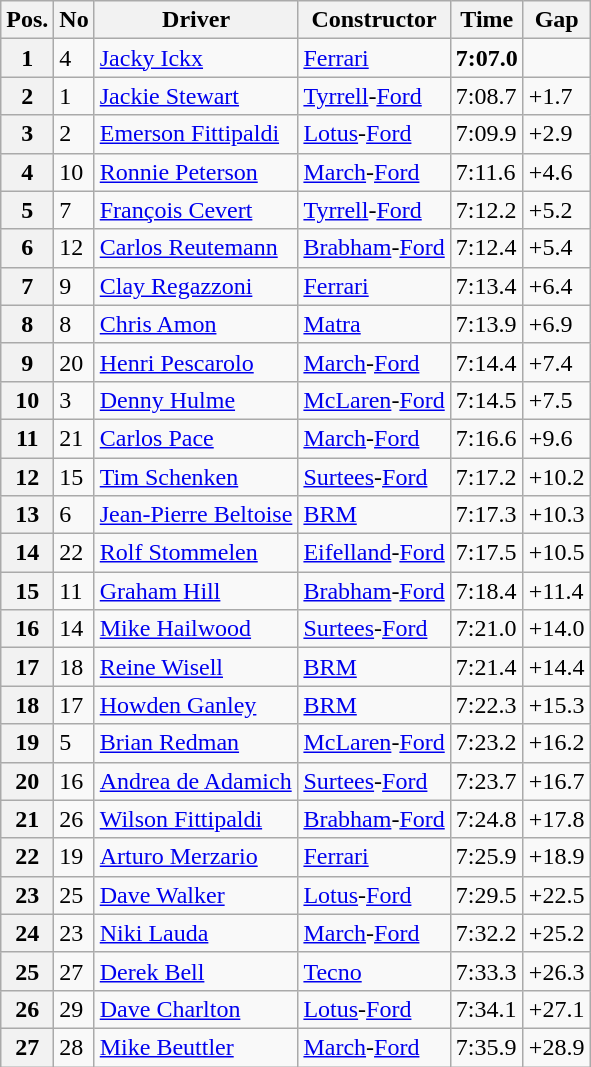<table class="wikitable sortable">
<tr>
<th>Pos.</th>
<th>No</th>
<th>Driver</th>
<th>Constructor</th>
<th>Time</th>
<th>Gap</th>
</tr>
<tr>
<th>1</th>
<td>4</td>
<td> <a href='#'>Jacky Ickx</a></td>
<td><a href='#'>Ferrari</a></td>
<td><strong>7:07.0</strong></td>
<td></td>
</tr>
<tr>
<th>2</th>
<td>1</td>
<td> <a href='#'>Jackie Stewart</a></td>
<td><a href='#'>Tyrrell</a>-<a href='#'>Ford</a></td>
<td>7:08.7</td>
<td>+1.7</td>
</tr>
<tr>
<th>3</th>
<td>2</td>
<td> <a href='#'>Emerson Fittipaldi</a></td>
<td><a href='#'>Lotus</a>-<a href='#'>Ford</a></td>
<td>7:09.9</td>
<td>+2.9</td>
</tr>
<tr>
<th>4</th>
<td>10</td>
<td> <a href='#'>Ronnie Peterson</a></td>
<td><a href='#'>March</a>-<a href='#'>Ford</a></td>
<td>7:11.6</td>
<td>+4.6</td>
</tr>
<tr>
<th>5</th>
<td>7</td>
<td> <a href='#'>François Cevert</a></td>
<td><a href='#'>Tyrrell</a>-<a href='#'>Ford</a></td>
<td>7:12.2</td>
<td>+5.2</td>
</tr>
<tr>
<th>6</th>
<td>12</td>
<td> <a href='#'>Carlos Reutemann</a></td>
<td><a href='#'>Brabham</a>-<a href='#'>Ford</a></td>
<td>7:12.4</td>
<td>+5.4</td>
</tr>
<tr>
<th>7</th>
<td>9</td>
<td> <a href='#'>Clay Regazzoni</a></td>
<td><a href='#'>Ferrari</a></td>
<td>7:13.4</td>
<td>+6.4</td>
</tr>
<tr>
<th>8</th>
<td>8</td>
<td> <a href='#'>Chris Amon</a></td>
<td><a href='#'>Matra</a></td>
<td>7:13.9</td>
<td>+6.9</td>
</tr>
<tr>
<th>9</th>
<td>20</td>
<td> <a href='#'>Henri Pescarolo</a></td>
<td><a href='#'>March</a>-<a href='#'>Ford</a></td>
<td>7:14.4</td>
<td>+7.4</td>
</tr>
<tr>
<th>10</th>
<td>3</td>
<td> <a href='#'>Denny Hulme</a></td>
<td><a href='#'>McLaren</a>-<a href='#'>Ford</a></td>
<td>7:14.5</td>
<td>+7.5</td>
</tr>
<tr>
<th>11</th>
<td>21</td>
<td> <a href='#'>Carlos Pace</a></td>
<td><a href='#'>March</a>-<a href='#'>Ford</a></td>
<td>7:16.6</td>
<td>+9.6</td>
</tr>
<tr>
<th>12</th>
<td>15</td>
<td> <a href='#'>Tim Schenken</a></td>
<td><a href='#'>Surtees</a>-<a href='#'>Ford</a></td>
<td>7:17.2</td>
<td>+10.2</td>
</tr>
<tr>
<th>13</th>
<td>6</td>
<td> <a href='#'>Jean-Pierre Beltoise</a></td>
<td><a href='#'>BRM</a></td>
<td>7:17.3</td>
<td>+10.3</td>
</tr>
<tr>
<th>14</th>
<td>22</td>
<td> <a href='#'>Rolf Stommelen</a></td>
<td><a href='#'>Eifelland</a>-<a href='#'>Ford</a></td>
<td>7:17.5</td>
<td>+10.5</td>
</tr>
<tr>
<th>15</th>
<td>11</td>
<td> <a href='#'>Graham Hill</a></td>
<td><a href='#'>Brabham</a>-<a href='#'>Ford</a></td>
<td>7:18.4</td>
<td>+11.4</td>
</tr>
<tr>
<th>16</th>
<td>14</td>
<td> <a href='#'>Mike Hailwood</a></td>
<td><a href='#'>Surtees</a>-<a href='#'>Ford</a></td>
<td>7:21.0</td>
<td>+14.0</td>
</tr>
<tr>
<th>17</th>
<td>18</td>
<td> <a href='#'>Reine Wisell</a></td>
<td><a href='#'>BRM</a></td>
<td>7:21.4</td>
<td>+14.4</td>
</tr>
<tr>
<th>18</th>
<td>17</td>
<td> <a href='#'>Howden Ganley</a></td>
<td><a href='#'>BRM</a></td>
<td>7:22.3</td>
<td>+15.3</td>
</tr>
<tr>
<th>19</th>
<td>5</td>
<td> <a href='#'>Brian Redman</a></td>
<td><a href='#'>McLaren</a>-<a href='#'>Ford</a></td>
<td>7:23.2</td>
<td>+16.2</td>
</tr>
<tr>
<th>20</th>
<td>16</td>
<td> <a href='#'>Andrea de Adamich</a></td>
<td><a href='#'>Surtees</a>-<a href='#'>Ford</a></td>
<td>7:23.7</td>
<td>+16.7</td>
</tr>
<tr>
<th>21</th>
<td>26</td>
<td> <a href='#'>Wilson Fittipaldi</a></td>
<td><a href='#'>Brabham</a>-<a href='#'>Ford</a></td>
<td>7:24.8</td>
<td>+17.8</td>
</tr>
<tr>
<th>22</th>
<td>19</td>
<td> <a href='#'>Arturo Merzario</a></td>
<td><a href='#'>Ferrari</a></td>
<td>7:25.9</td>
<td>+18.9</td>
</tr>
<tr>
<th>23</th>
<td>25</td>
<td> <a href='#'>Dave Walker</a></td>
<td><a href='#'>Lotus</a>-<a href='#'>Ford</a></td>
<td>7:29.5</td>
<td>+22.5</td>
</tr>
<tr>
<th>24</th>
<td>23</td>
<td> <a href='#'>Niki Lauda</a></td>
<td><a href='#'>March</a>-<a href='#'>Ford</a></td>
<td>7:32.2</td>
<td>+25.2</td>
</tr>
<tr>
<th>25</th>
<td>27</td>
<td> <a href='#'>Derek Bell</a></td>
<td><a href='#'>Tecno</a></td>
<td>7:33.3</td>
<td>+26.3</td>
</tr>
<tr>
<th>26</th>
<td>29</td>
<td> <a href='#'>Dave Charlton</a></td>
<td><a href='#'>Lotus</a>-<a href='#'>Ford</a></td>
<td>7:34.1</td>
<td>+27.1</td>
</tr>
<tr>
<th>27</th>
<td>28</td>
<td> <a href='#'>Mike Beuttler</a></td>
<td><a href='#'>March</a>-<a href='#'>Ford</a></td>
<td>7:35.9</td>
<td>+28.9</td>
</tr>
</table>
